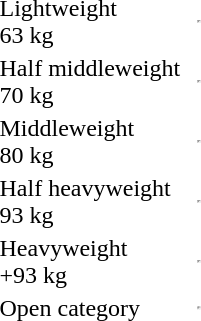<table>
<tr>
<td>Lightweight <br> 63 kg <br> </td>
<td></td>
<td></td>
<td> <hr> </td>
</tr>
<tr>
<td>Half middleweight <br> 70 kg <br> </td>
<td></td>
<td></td>
<td> <hr> </td>
</tr>
<tr>
<td>Middleweight <br> 80 kg <br> </td>
<td></td>
<td></td>
<td> <hr> </td>
</tr>
<tr>
<td>Half heavyweight <br> 93 kg <br> </td>
<td></td>
<td></td>
<td> <hr> </td>
</tr>
<tr>
<td>Heavyweight <br> +93 kg <br> </td>
<td></td>
<td></td>
<td> <hr> </td>
</tr>
<tr>
<td>Open category <br> </td>
<td></td>
<td></td>
<td> <hr> </td>
</tr>
</table>
